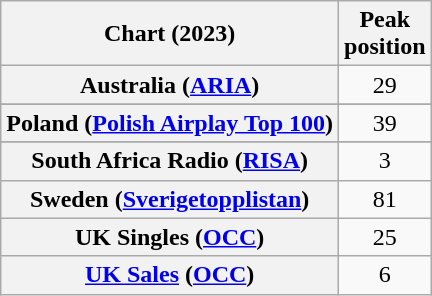<table class="wikitable sortable plainrowheaders" style="text-align:center">
<tr>
<th scope="col">Chart (2023)</th>
<th scope="col">Peak<br>position</th>
</tr>
<tr>
<th scope="row">Australia (<a href='#'>ARIA</a>)</th>
<td>29</td>
</tr>
<tr>
</tr>
<tr>
</tr>
<tr>
<th scope="row">Poland (<a href='#'>Polish Airplay Top 100</a>)</th>
<td>39</td>
</tr>
<tr>
</tr>
<tr>
<th scope="row">South Africa Radio (<a href='#'>RISA</a>)</th>
<td>3</td>
</tr>
<tr>
<th scope="row">Sweden (<a href='#'>Sverigetopplistan</a>)</th>
<td>81</td>
</tr>
<tr>
<th scope="row">UK Singles (<a href='#'>OCC</a>)</th>
<td>25</td>
</tr>
<tr>
<th scope="row"><a href='#'>UK Sales</a> (<a href='#'>OCC</a>)</th>
<td>6</td>
</tr>
</table>
